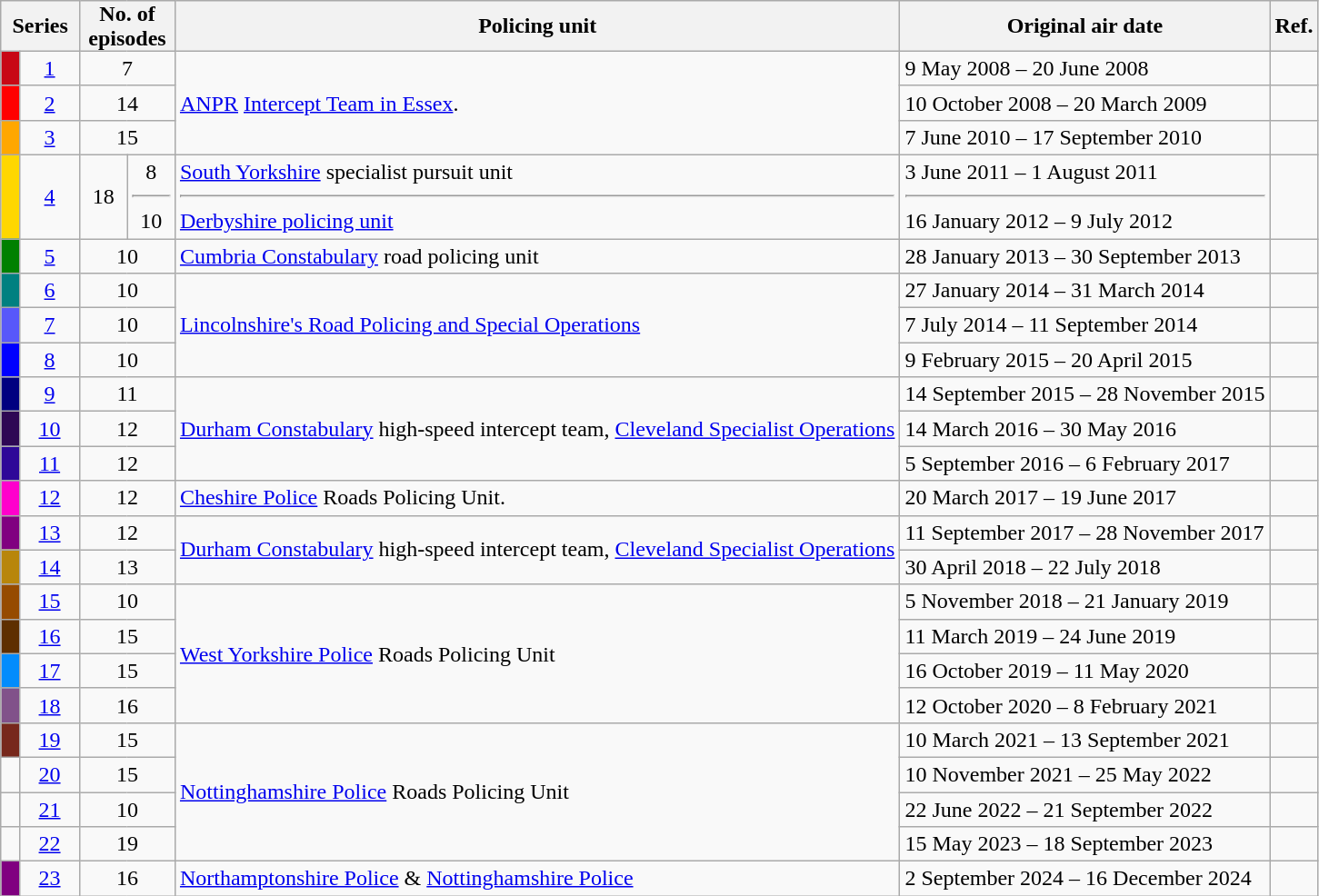<table class="wikitable">
<tr>
<th style="padding:0 8px;" colspan="2">Series</th>
<th style="padding:0 6px;" colspan="2">No. of<br>episodes</th>
<th style="padding:0 20px;">Policing unit</th>
<th style="padding:0 40px;">Original air date</th>
<th style="padding0 5px;">Ref.</th>
</tr>
<tr>
<td style="background:#c80815; color:#100; text-align:center;"></td>
<td style="text-align:center;"><a href='#'>1</a></td>
<td style="text-align:center;" colspan=2>7</td>
<td rowspan="3"><a href='#'>ANPR</a> <a href='#'>Intercept Team in Essex</a>.</td>
<td style="text-align:left;">9 May 2008 – 20 June 2008</td>
<td></td>
</tr>
<tr>
<td style="background:#f00; color:#100; text-align:center;"></td>
<td style="text-align:center;"><a href='#'>2</a></td>
<td style="text-align:center;" colspan=2>14</td>
<td style="text-align:left;">10 October 2008 – 20 March 2009</td>
<td></td>
</tr>
<tr>
<td style="background:#ffa700; color:#100; text-align:center;"></td>
<td style="text-align:center;"><a href='#'>3</a></td>
<td style="text-align:center;" colspan=2>15</td>
<td style="text-align:left;">7 June 2010 – 17 September 2010</td>
<td></td>
</tr>
<tr>
<td style="background:gold; color:#100; text-align:center;"></td>
<td style="text-align:center;"><a href='#'>4</a></td>
<td style="text-align:center;">18</td>
<td style="text-align:center;">8<hr>10</td>
<td><a href='#'>South Yorkshire</a> specialist pursuit unit<hr><a href='#'>Derbyshire policing unit</a></td>
<td style="text-align:left;">3 June 2011 – 1 August 2011<hr>16 January 2012 – 9 July 2012</td>
<td></td>
</tr>
<tr>
<td style="background:green; color:#100; text-align:center;"></td>
<td style="text-align:center;"><a href='#'>5</a></td>
<td style="text-align:center;" colspan=2>10</td>
<td><a href='#'>Cumbria Constabulary</a> road policing unit</td>
<td style="text-align:left;">28 January 2013 – 30 September 2013</td>
<td></td>
</tr>
<tr>
<td style="background:teal; color:#100; text-align:center;"></td>
<td style="text-align:center;"><a href='#'>6</a></td>
<td style="text-align:center;" colspan=2>10</td>
<td rowspan="3"><a href='#'>Lincolnshire's Road Policing and Special Operations</a></td>
<td style="text-align:left;">27 January 2014 – 31 March 2014</td>
<td></td>
</tr>
<tr>
<td style="background:#5858fa; color:#100; text-align:center;"></td>
<td style="text-align:center;"><a href='#'>7</a></td>
<td style="text-align:center;" colspan=2>10</td>
<td style="text-align:left;">7 July 2014 – 11 September 2014</td>
<td></td>
</tr>
<tr>
<td style="background:#00f; color:#100; text-align:center;"></td>
<td style="text-align:center;"><a href='#'>8</a></td>
<td style="text-align:center;" colspan=2>10</td>
<td style="text-align:left;">9 February 2015 – 20 April 2015</td>
<td></td>
</tr>
<tr>
<td style="background:navy; color:#100; text-align:center;"></td>
<td style="text-align:center;"><a href='#'>9</a></td>
<td style="text-align:center;" colspan=2>11</td>
<td rowspan="3"><a href='#'>Durham Constabulary</a> high-speed intercept team, <a href='#'>Cleveland Specialist Operations</a></td>
<td style="text-align:left;">14 September 2015 – 28 November 2015</td>
<td></td>
</tr>
<tr>
<td style="background:#2e0854; color:#100; text-align:center;"></td>
<td style="text-align:center;"><a href='#'>10</a></td>
<td style="text-align:center;" colspan=2>12</td>
<td style="text-align:left;">14 March 2016 – 30 May 2016</td>
<td></td>
</tr>
<tr>
<td style="background:#2e0898; color:#100; text-align:center;"></td>
<td style="text-align:center;"><a href='#'>11</a></td>
<td style="text-align:center;" colspan=2>12</td>
<td style="text-align:left;">5 September 2016 – 6 February 2017</td>
<td></td>
</tr>
<tr>
<td style="background:#f0c; color:#100; text-align:center;"></td>
<td style="text-align:center;"><a href='#'>12</a></td>
<td style="text-align:center;" colspan=2>12</td>
<td><a href='#'>Cheshire Police</a> Roads Policing Unit.</td>
<td style="text-align:left;">20 March 2017 – 19 June 2017</td>
<td></td>
</tr>
<tr>
<td style="background:purple; color:#100; text-align:center;"></td>
<td style="text-align:center;"><a href='#'>13</a></td>
<td style="text-align:center;" colspan=2>12</td>
<td rowspan="2"><a href='#'>Durham Constabulary</a> high-speed intercept team, <a href='#'>Cleveland Specialist Operations</a></td>
<td style="text-align:left;">11 September 2017 – 28 November 2017</td>
<td></td>
</tr>
<tr>
<td style="background:#b8860b; color:#100; text-align:center;"></td>
<td style="text-align:center;"><a href='#'>14</a></td>
<td style="text-align:center;" colspan=2>13</td>
<td style="text-align:left;">30 April 2018 – 22 July 2018</td>
<td></td>
</tr>
<tr>
<td style="background:#964b00; color:#100; text-align:center;"></td>
<td style="text-align:center;"><a href='#'>15</a></td>
<td style="text-align:center;" colspan=2>10</td>
<td rowspan="4"><a href='#'>West Yorkshire Police</a> Roads Policing Unit</td>
<td style="text-align:left;">5 November 2018 – 21 January 2019</td>
<td></td>
</tr>
<tr>
<td style="background:#5E2F00; color:#100; text-align:center;"></td>
<td style="text-align:center"><a href='#'>16</a></td>
<td style="text-align:center" colspan=2>15</td>
<td style="text-align:left">11 March 2019 – 24 June 2019</td>
<td></td>
</tr>
<tr>
<td style="background:#038cfc; color:#100; text-align:center;"></td>
<td style="text-align:center"><a href='#'>17</a></td>
<td style="text-align:center" colspan=2>15</td>
<td style="text-align:left">16 October 2019 – 11 May 2020</td>
<td></td>
</tr>
<tr>
<td style="background:#81528A; color:#100; text-align:center;"></td>
<td style="text-align:center"><a href='#'>18</a></td>
<td style="text-align:center" colspan=2>16</td>
<td style="text-align:left">12 October 2020 – 8 February 2021</td>
<td></td>
</tr>
<tr>
<td style="background:#77281c; color:#100; text-align:center;"></td>
<td style="text-align:center"><a href='#'>19</a></td>
<td style="text-align:center" colspan=2>15</td>
<td rowspan="4"><a href='#'>Nottinghamshire Police</a> Roads Policing Unit</td>
<td style="text-align:left">10 March 2021 – 13 September 2021</td>
<td></td>
</tr>
<tr>
<td style="background:#; color:; text-align:center;"></td>
<td style="text-align:center"><a href='#'>20</a></td>
<td style="text-align:center" colspan=2>15</td>
<td style="text-align:left">10 November 2021 – 25 May 2022</td>
<td></td>
</tr>
<tr>
<td style="background:#; color:; text-align:center;"></td>
<td style="text-align:center"><a href='#'>21</a></td>
<td style="text-align:center" colspan=2>10</td>
<td style="text-align:left">22 June 2022 – 21 September 2022</td>
<td></td>
</tr>
<tr>
<td style="background:#; color:; text-align:center;"></td>
<td style="text-align:center"><a href='#'>22</a></td>
<td style="text-align:center" colspan=2>19</td>
<td style="text-align:left">15 May 2023 – 18 September 2023</td>
<td></td>
</tr>
<tr>
<td style="background:purple; color:#100; text-align:center;"></td>
<td style="text-align:center;"><a href='#'>23</a></td>
<td style="text-align:center;" colspan=2>16</td>
<td rowspan="2"><a href='#'>Northamptonshire Police</a> & <a href='#'>Nottinghamshire Police</a></td>
<td style="text-align:left;">2 September 2024 – 16 December 2024</td>
<td></td>
</tr>
</table>
